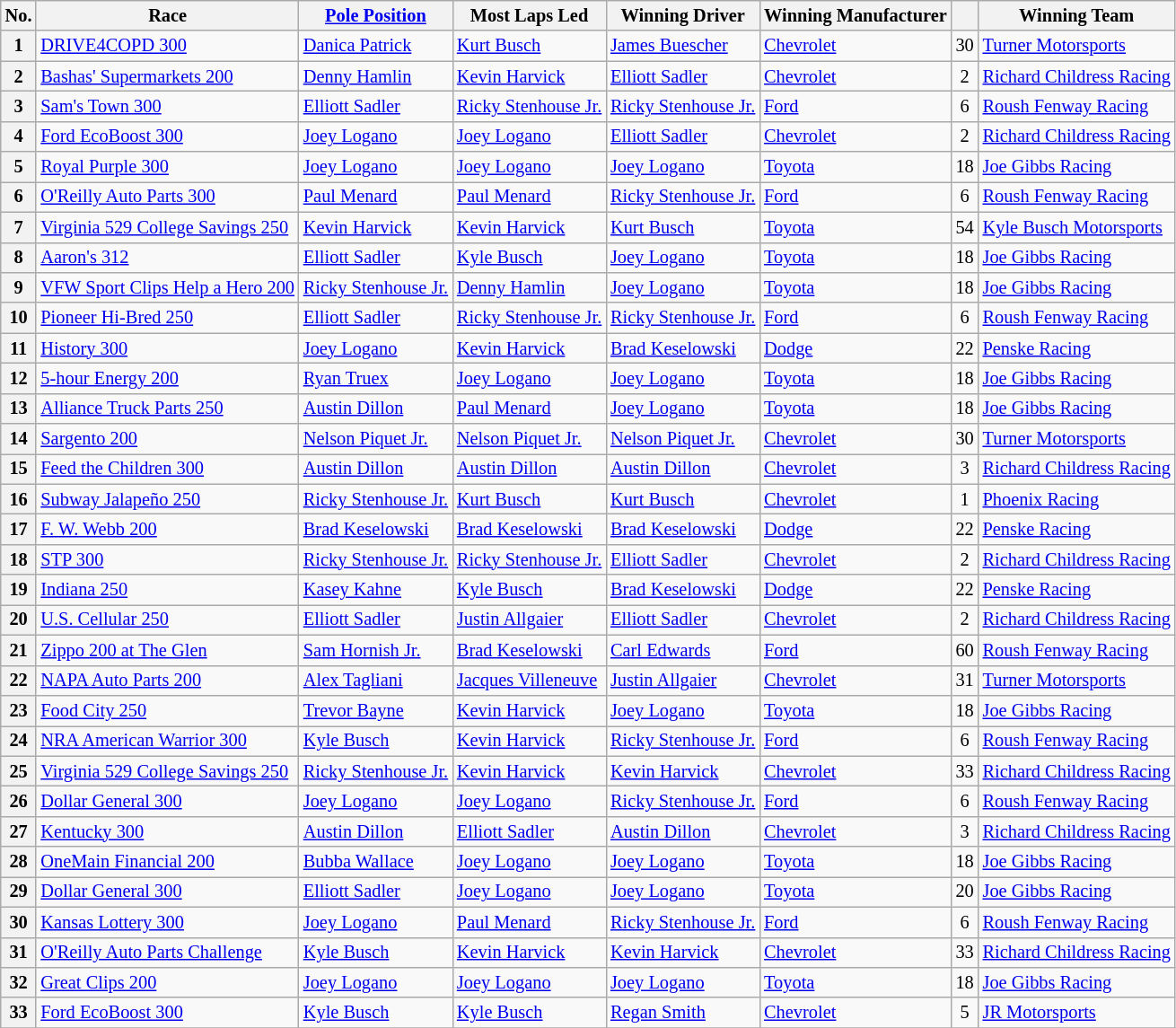<table class="wikitable" style="font-size:85%">
<tr>
<th>No.</th>
<th>Race</th>
<th><a href='#'>Pole Position</a></th>
<th>Most Laps Led</th>
<th>Winning Driver</th>
<th>Winning Manufacturer</th>
<th></th>
<th>Winning Team</th>
</tr>
<tr>
<th>1</th>
<td><a href='#'>DRIVE4COPD 300</a></td>
<td><a href='#'>Danica Patrick</a></td>
<td><a href='#'>Kurt Busch</a></td>
<td><a href='#'>James Buescher</a></td>
<td><a href='#'>Chevrolet</a></td>
<td align=center>30</td>
<td><a href='#'>Turner Motorsports</a></td>
</tr>
<tr>
<th>2</th>
<td><a href='#'>Bashas' Supermarkets 200</a></td>
<td><a href='#'>Denny Hamlin</a></td>
<td><a href='#'>Kevin Harvick</a></td>
<td><a href='#'>Elliott Sadler</a></td>
<td><a href='#'>Chevrolet</a></td>
<td align=center>2</td>
<td><a href='#'>Richard Childress Racing</a></td>
</tr>
<tr>
<th>3</th>
<td><a href='#'>Sam's Town 300</a></td>
<td><a href='#'>Elliott Sadler</a></td>
<td><a href='#'>Ricky Stenhouse Jr.</a></td>
<td><a href='#'>Ricky Stenhouse Jr.</a></td>
<td><a href='#'>Ford</a></td>
<td align=center>6</td>
<td><a href='#'>Roush Fenway Racing</a></td>
</tr>
<tr>
<th>4</th>
<td><a href='#'>Ford EcoBoost 300</a></td>
<td><a href='#'>Joey Logano</a></td>
<td><a href='#'>Joey Logano</a></td>
<td><a href='#'>Elliott Sadler</a></td>
<td><a href='#'>Chevrolet</a></td>
<td align=center>2</td>
<td><a href='#'>Richard Childress Racing</a></td>
</tr>
<tr>
<th>5</th>
<td><a href='#'>Royal Purple 300</a></td>
<td><a href='#'>Joey Logano</a></td>
<td><a href='#'>Joey Logano</a></td>
<td><a href='#'>Joey Logano</a></td>
<td><a href='#'>Toyota</a></td>
<td align=center>18</td>
<td><a href='#'>Joe Gibbs Racing</a></td>
</tr>
<tr>
<th>6</th>
<td><a href='#'>O'Reilly Auto Parts 300</a></td>
<td><a href='#'>Paul Menard</a></td>
<td><a href='#'>Paul Menard</a></td>
<td><a href='#'>Ricky Stenhouse Jr.</a></td>
<td><a href='#'>Ford</a></td>
<td align=center>6</td>
<td><a href='#'>Roush Fenway Racing</a></td>
</tr>
<tr>
<th>7</th>
<td><a href='#'>Virginia 529 College Savings 250</a></td>
<td><a href='#'>Kevin Harvick</a></td>
<td><a href='#'>Kevin Harvick</a></td>
<td><a href='#'>Kurt Busch</a></td>
<td><a href='#'>Toyota</a></td>
<td align=center>54</td>
<td><a href='#'>Kyle Busch Motorsports</a></td>
</tr>
<tr>
<th>8</th>
<td><a href='#'>Aaron's 312</a></td>
<td><a href='#'>Elliott Sadler</a></td>
<td><a href='#'>Kyle Busch</a></td>
<td><a href='#'>Joey Logano</a></td>
<td><a href='#'>Toyota</a></td>
<td align=center>18</td>
<td><a href='#'>Joe Gibbs Racing</a></td>
</tr>
<tr>
<th>9</th>
<td><a href='#'>VFW Sport Clips Help a Hero 200</a></td>
<td><a href='#'>Ricky Stenhouse Jr.</a></td>
<td><a href='#'>Denny Hamlin</a></td>
<td><a href='#'>Joey Logano</a></td>
<td><a href='#'>Toyota</a></td>
<td align=center>18</td>
<td><a href='#'>Joe Gibbs Racing</a></td>
</tr>
<tr>
<th>10</th>
<td><a href='#'>Pioneer Hi-Bred 250</a></td>
<td><a href='#'>Elliott Sadler</a></td>
<td><a href='#'>Ricky Stenhouse Jr.</a></td>
<td><a href='#'>Ricky Stenhouse Jr.</a></td>
<td><a href='#'>Ford</a></td>
<td align=center>6</td>
<td><a href='#'>Roush Fenway Racing</a></td>
</tr>
<tr>
<th>11</th>
<td><a href='#'>History 300</a></td>
<td><a href='#'>Joey Logano</a></td>
<td><a href='#'>Kevin Harvick</a></td>
<td><a href='#'>Brad Keselowski</a></td>
<td><a href='#'>Dodge</a></td>
<td align=center>22</td>
<td><a href='#'>Penske Racing</a></td>
</tr>
<tr>
<th>12</th>
<td><a href='#'>5-hour Energy 200</a></td>
<td><a href='#'>Ryan Truex</a></td>
<td><a href='#'>Joey Logano</a></td>
<td><a href='#'>Joey Logano</a></td>
<td><a href='#'>Toyota</a></td>
<td align=center>18</td>
<td><a href='#'>Joe Gibbs Racing</a></td>
</tr>
<tr>
<th>13</th>
<td><a href='#'>Alliance Truck Parts 250</a></td>
<td><a href='#'>Austin Dillon</a></td>
<td><a href='#'>Paul Menard</a></td>
<td><a href='#'>Joey Logano</a></td>
<td><a href='#'>Toyota</a></td>
<td align=center>18</td>
<td><a href='#'>Joe Gibbs Racing</a></td>
</tr>
<tr>
<th>14</th>
<td><a href='#'>Sargento 200</a></td>
<td><a href='#'>Nelson Piquet Jr.</a></td>
<td><a href='#'>Nelson Piquet Jr.</a></td>
<td><a href='#'>Nelson Piquet Jr.</a></td>
<td><a href='#'>Chevrolet</a></td>
<td align=center>30</td>
<td><a href='#'>Turner Motorsports</a></td>
</tr>
<tr>
<th>15</th>
<td><a href='#'>Feed the Children 300</a></td>
<td><a href='#'>Austin Dillon</a></td>
<td><a href='#'>Austin Dillon</a></td>
<td><a href='#'>Austin Dillon</a></td>
<td><a href='#'>Chevrolet</a></td>
<td align=center>3</td>
<td><a href='#'>Richard Childress Racing</a></td>
</tr>
<tr>
<th>16</th>
<td><a href='#'>Subway Jalapeño 250</a></td>
<td><a href='#'>Ricky Stenhouse Jr.</a></td>
<td><a href='#'>Kurt Busch</a></td>
<td><a href='#'>Kurt Busch</a></td>
<td><a href='#'>Chevrolet</a></td>
<td align=center>1</td>
<td><a href='#'>Phoenix Racing</a></td>
</tr>
<tr>
<th>17</th>
<td><a href='#'>F. W. Webb 200</a></td>
<td><a href='#'>Brad Keselowski</a></td>
<td><a href='#'>Brad Keselowski</a></td>
<td><a href='#'>Brad Keselowski</a></td>
<td><a href='#'>Dodge</a></td>
<td align=center>22</td>
<td><a href='#'>Penske Racing</a></td>
</tr>
<tr>
<th>18</th>
<td><a href='#'>STP 300</a></td>
<td><a href='#'>Ricky Stenhouse Jr.</a></td>
<td><a href='#'>Ricky Stenhouse Jr.</a></td>
<td><a href='#'>Elliott Sadler</a></td>
<td><a href='#'>Chevrolet</a></td>
<td align=center>2</td>
<td><a href='#'>Richard Childress Racing</a></td>
</tr>
<tr>
<th>19</th>
<td><a href='#'>Indiana 250</a></td>
<td><a href='#'>Kasey Kahne</a></td>
<td><a href='#'>Kyle Busch</a></td>
<td><a href='#'>Brad Keselowski</a></td>
<td><a href='#'>Dodge</a></td>
<td align=center>22</td>
<td><a href='#'>Penske Racing</a></td>
</tr>
<tr>
<th>20</th>
<td><a href='#'>U.S. Cellular 250</a></td>
<td><a href='#'>Elliott Sadler</a></td>
<td><a href='#'>Justin Allgaier</a></td>
<td><a href='#'>Elliott Sadler</a></td>
<td><a href='#'>Chevrolet</a></td>
<td align=center>2</td>
<td><a href='#'>Richard Childress Racing</a></td>
</tr>
<tr>
<th>21</th>
<td><a href='#'>Zippo 200 at The Glen</a></td>
<td><a href='#'>Sam Hornish Jr.</a></td>
<td><a href='#'>Brad Keselowski</a></td>
<td><a href='#'>Carl Edwards</a></td>
<td><a href='#'>Ford</a></td>
<td align=center>60</td>
<td><a href='#'>Roush Fenway Racing</a></td>
</tr>
<tr>
<th>22</th>
<td><a href='#'>NAPA Auto Parts 200</a></td>
<td><a href='#'>Alex Tagliani</a></td>
<td><a href='#'>Jacques Villeneuve</a></td>
<td><a href='#'>Justin Allgaier</a></td>
<td><a href='#'>Chevrolet</a></td>
<td align=center>31</td>
<td><a href='#'>Turner Motorsports</a></td>
</tr>
<tr>
<th>23</th>
<td><a href='#'>Food City 250</a></td>
<td><a href='#'>Trevor Bayne</a></td>
<td><a href='#'>Kevin Harvick</a></td>
<td><a href='#'>Joey Logano</a></td>
<td><a href='#'>Toyota</a></td>
<td align=center>18</td>
<td><a href='#'>Joe Gibbs Racing</a></td>
</tr>
<tr>
<th>24</th>
<td><a href='#'>NRA American Warrior 300</a></td>
<td><a href='#'>Kyle Busch</a></td>
<td><a href='#'>Kevin Harvick</a></td>
<td><a href='#'>Ricky Stenhouse Jr.</a></td>
<td><a href='#'>Ford</a></td>
<td align=center>6</td>
<td><a href='#'>Roush Fenway Racing</a></td>
</tr>
<tr>
<th>25</th>
<td><a href='#'>Virginia 529 College Savings 250</a></td>
<td><a href='#'>Ricky Stenhouse Jr.</a></td>
<td><a href='#'>Kevin Harvick</a></td>
<td><a href='#'>Kevin Harvick</a></td>
<td><a href='#'>Chevrolet</a></td>
<td align=center>33</td>
<td><a href='#'>Richard Childress Racing</a></td>
</tr>
<tr>
<th>26</th>
<td><a href='#'>Dollar General 300</a></td>
<td><a href='#'>Joey Logano</a></td>
<td><a href='#'>Joey Logano</a></td>
<td><a href='#'>Ricky Stenhouse Jr.</a></td>
<td><a href='#'>Ford</a></td>
<td align=center>6</td>
<td><a href='#'>Roush Fenway Racing</a></td>
</tr>
<tr>
<th>27</th>
<td><a href='#'>Kentucky 300</a></td>
<td><a href='#'>Austin Dillon</a></td>
<td><a href='#'>Elliott Sadler</a></td>
<td><a href='#'>Austin Dillon</a></td>
<td><a href='#'>Chevrolet</a></td>
<td align=center>3</td>
<td><a href='#'>Richard Childress Racing</a></td>
</tr>
<tr>
<th>28</th>
<td><a href='#'>OneMain Financial 200</a></td>
<td><a href='#'>Bubba Wallace</a></td>
<td><a href='#'>Joey Logano</a></td>
<td><a href='#'>Joey Logano</a></td>
<td><a href='#'>Toyota</a></td>
<td align=center>18</td>
<td><a href='#'>Joe Gibbs Racing</a></td>
</tr>
<tr>
<th>29</th>
<td><a href='#'>Dollar General 300</a></td>
<td><a href='#'>Elliott Sadler</a></td>
<td><a href='#'>Joey Logano</a></td>
<td><a href='#'>Joey Logano</a></td>
<td><a href='#'>Toyota</a></td>
<td align=center>20</td>
<td><a href='#'>Joe Gibbs Racing</a></td>
</tr>
<tr>
<th>30</th>
<td><a href='#'>Kansas Lottery 300</a></td>
<td><a href='#'>Joey Logano</a></td>
<td><a href='#'>Paul Menard</a></td>
<td><a href='#'>Ricky Stenhouse Jr.</a></td>
<td><a href='#'>Ford</a></td>
<td align=center>6</td>
<td><a href='#'>Roush Fenway Racing</a></td>
</tr>
<tr>
<th>31</th>
<td><a href='#'>O'Reilly Auto Parts Challenge</a></td>
<td><a href='#'>Kyle Busch</a></td>
<td><a href='#'>Kevin Harvick</a></td>
<td><a href='#'>Kevin Harvick</a></td>
<td><a href='#'>Chevrolet</a></td>
<td align=center>33</td>
<td><a href='#'>Richard Childress Racing</a></td>
</tr>
<tr>
<th>32</th>
<td><a href='#'>Great Clips 200</a></td>
<td><a href='#'>Joey Logano</a></td>
<td><a href='#'>Joey Logano</a></td>
<td><a href='#'>Joey Logano</a></td>
<td><a href='#'>Toyota</a></td>
<td align=center>18</td>
<td><a href='#'>Joe Gibbs Racing</a></td>
</tr>
<tr>
<th>33</th>
<td><a href='#'>Ford EcoBoost 300</a></td>
<td><a href='#'>Kyle Busch</a></td>
<td><a href='#'>Kyle Busch</a></td>
<td><a href='#'>Regan Smith</a></td>
<td><a href='#'>Chevrolet</a></td>
<td align=center>5</td>
<td><a href='#'>JR Motorsports</a></td>
</tr>
<tr>
</tr>
</table>
